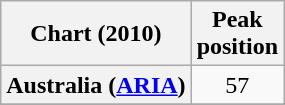<table class="wikitable sortable plainrowheaders">
<tr>
<th>Chart (2010)</th>
<th>Peak<br>position</th>
</tr>
<tr>
<th scope="row">Australia (<a href='#'>ARIA</a>)</th>
<td align="center">57</td>
</tr>
<tr>
</tr>
<tr>
</tr>
<tr>
</tr>
<tr>
</tr>
<tr>
</tr>
<tr>
</tr>
<tr>
</tr>
<tr>
</tr>
</table>
